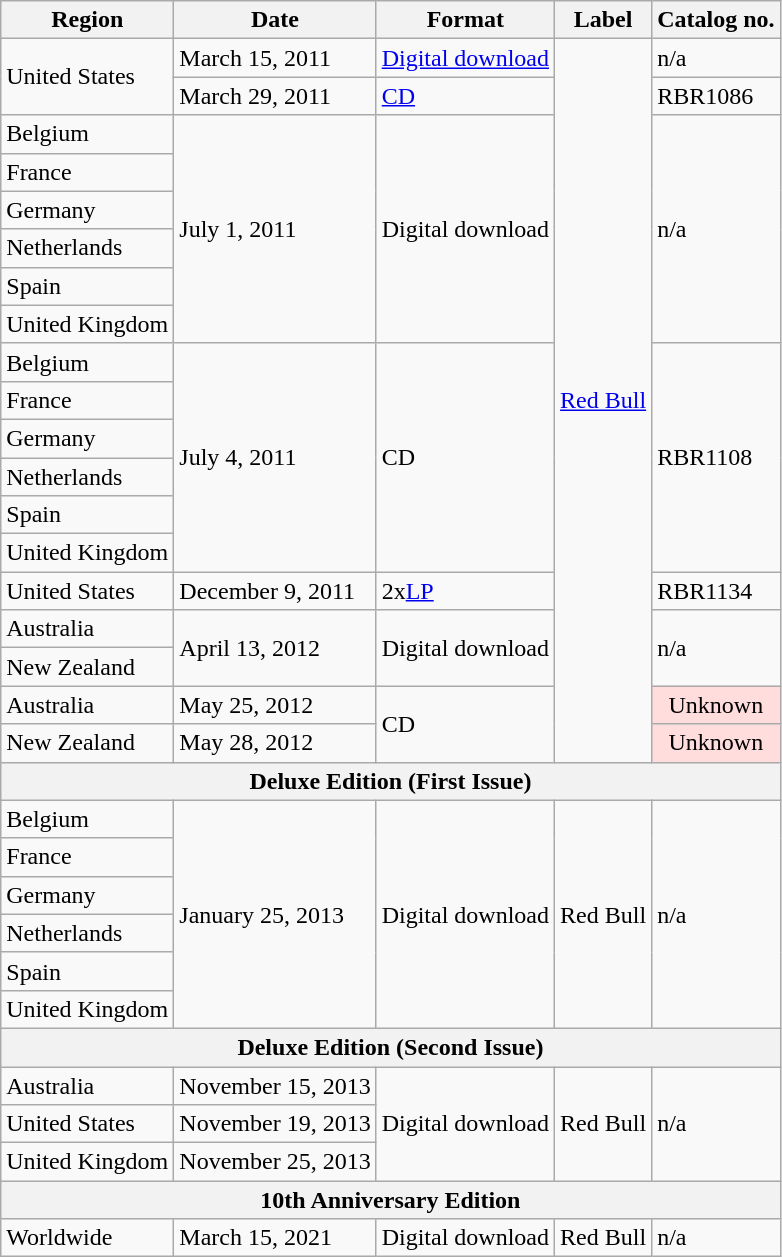<table class="wikitable plainrowheaders">
<tr>
<th>Region</th>
<th>Date</th>
<th>Format</th>
<th>Label</th>
<th>Catalog no.</th>
</tr>
<tr>
<td rowspan="2">United States</td>
<td>March 15, 2011</td>
<td><a href='#'>Digital download</a></td>
<td rowspan="19"><a href='#'>Red Bull</a></td>
<td>n/a</td>
</tr>
<tr>
<td>March 29, 2011</td>
<td><a href='#'>CD</a></td>
<td>RBR1086</td>
</tr>
<tr>
<td>Belgium</td>
<td rowspan="6">July 1, 2011</td>
<td rowspan="6">Digital download</td>
<td rowspan="6">n/a</td>
</tr>
<tr>
<td>France</td>
</tr>
<tr>
<td>Germany</td>
</tr>
<tr>
<td>Netherlands</td>
</tr>
<tr>
<td>Spain</td>
</tr>
<tr>
<td>United Kingdom</td>
</tr>
<tr>
<td>Belgium</td>
<td rowspan="6">July 4, 2011</td>
<td rowspan="6">CD</td>
<td rowspan="6">RBR1108</td>
</tr>
<tr>
<td>France</td>
</tr>
<tr>
<td>Germany</td>
</tr>
<tr>
<td>Netherlands</td>
</tr>
<tr>
<td>Spain</td>
</tr>
<tr>
<td>United Kingdom</td>
</tr>
<tr>
<td>United States</td>
<td>December 9, 2011</td>
<td>2x<a href='#'>LP</a></td>
<td>RBR1134</td>
</tr>
<tr>
<td>Australia</td>
<td rowspan="2">April 13, 2012</td>
<td rowspan="2">Digital download</td>
<td rowspan="2">n/a</td>
</tr>
<tr>
<td>New Zealand</td>
</tr>
<tr>
<td>Australia</td>
<td>May 25, 2012</td>
<td rowspan="2">CD</td>
<td style="background: #FDD; color: black; vertical-align: middle; text-align: center; style" class="no table-no2">Unknown</td>
</tr>
<tr>
<td>New Zealand</td>
<td>May 28, 2012</td>
<td style="background: #FDD; color: black; vertical-align: middle; text-align: center; style" class="no table-no2">Unknown</td>
</tr>
<tr>
<th colspan="5">Deluxe Edition (First Issue)</th>
</tr>
<tr>
<td>Belgium</td>
<td rowspan="6">January 25, 2013</td>
<td rowspan="6">Digital download</td>
<td rowspan="6">Red Bull</td>
<td rowspan="6">n/a</td>
</tr>
<tr>
<td>France</td>
</tr>
<tr>
<td>Germany</td>
</tr>
<tr>
<td>Netherlands</td>
</tr>
<tr>
<td>Spain</td>
</tr>
<tr>
<td>United Kingdom</td>
</tr>
<tr>
<th colspan="5">Deluxe Edition (Second Issue)</th>
</tr>
<tr>
<td>Australia</td>
<td>November 15, 2013</td>
<td rowspan="3">Digital download</td>
<td rowspan="3">Red Bull</td>
<td rowspan="3">n/a</td>
</tr>
<tr>
<td>United States</td>
<td>November 19, 2013</td>
</tr>
<tr>
<td>United Kingdom</td>
<td>November 25, 2013</td>
</tr>
<tr>
<th colspan="5"><strong>10th Anniversary Edition</strong></th>
</tr>
<tr>
<td>Worldwide</td>
<td>March 15, 2021</td>
<td>Digital download</td>
<td>Red Bull</td>
<td>n/a</td>
</tr>
</table>
